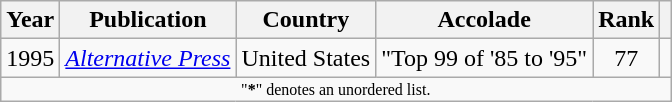<table class="wikitable sortable" style="margin:0 1em 1em 0;">
<tr>
<th>Year</th>
<th>Publication</th>
<th>Country</th>
<th>Accolade</th>
<th>Rank</th>
<th class=unsortable></th>
</tr>
<tr>
<td align=center>1995</td>
<td><em><a href='#'>Alternative Press</a></em></td>
<td>United States</td>
<td>"Top 99 of '85 to '95"</td>
<td align=center>77</td>
<td></td>
</tr>
<tr class="sortbottom">
<td colspan="6"  style="font-size:8pt; text-align:center;">"<strong>*</strong>" denotes an unordered list.</td>
</tr>
</table>
